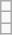<table class="wikitable" style="text-align:center;">
<tr>
<td></td>
</tr>
<tr>
<td></td>
</tr>
<tr>
<td></td>
</tr>
</table>
